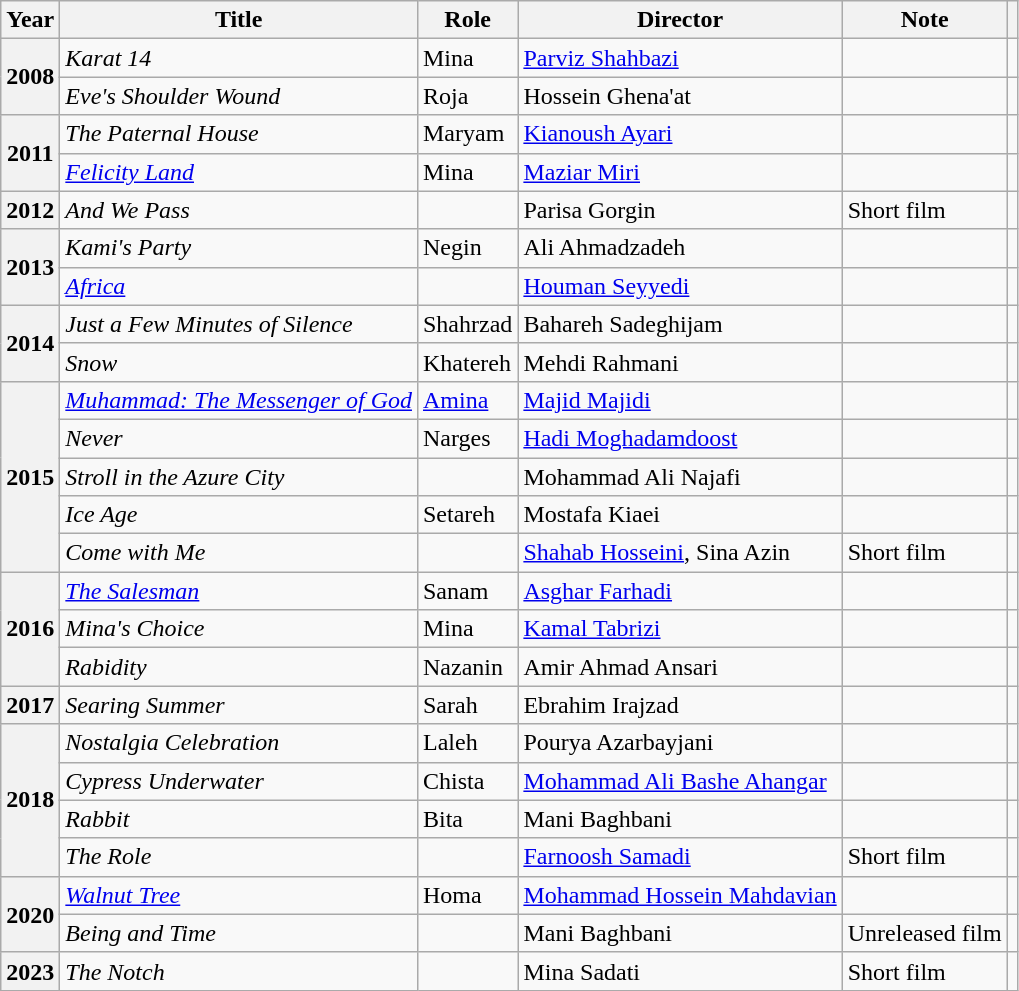<table class="wikitable sortable plainrowheaders">
<tr>
<th scope="col">Year</th>
<th scope="col">Title</th>
<th scope="col">Role</th>
<th scope="col">Director</th>
<th scope="col" class="unsortable">Note</th>
<th scope="col" class="unsortable"></th>
</tr>
<tr>
<th rowspan="2" scope="row">2008</th>
<td><em>Karat 14</em></td>
<td>Mina</td>
<td><a href='#'>Parviz Shahbazi</a></td>
<td></td>
<td></td>
</tr>
<tr>
<td><em>Eve's Shoulder Wound</em></td>
<td>Roja</td>
<td>Hossein Ghena'at</td>
<td></td>
<td></td>
</tr>
<tr>
<th scope="row" rowspan="2">2011</th>
<td><em>The Paternal House</em></td>
<td>Maryam</td>
<td><a href='#'>Kianoush Ayari</a></td>
<td></td>
<td></td>
</tr>
<tr>
<td><em><a href='#'>Felicity Land</a></em></td>
<td>Mina</td>
<td><a href='#'>Maziar Miri</a></td>
<td></td>
<td></td>
</tr>
<tr>
<th scope="row">2012</th>
<td><em>And We Pass</em></td>
<td></td>
<td>Parisa Gorgin</td>
<td>Short film</td>
<td></td>
</tr>
<tr>
<th scope="row" rowspan="2">2013</th>
<td><em>Kami's Party</em></td>
<td>Negin</td>
<td>Ali Ahmadzadeh</td>
<td></td>
<td></td>
</tr>
<tr>
<td><em><a href='#'>Africa</a></em></td>
<td></td>
<td><a href='#'>Houman Seyyedi</a></td>
<td></td>
<td></td>
</tr>
<tr>
<th scope="row" rowspan="2">2014</th>
<td><em>Just a Few Minutes of Silence</em></td>
<td>Shahrzad</td>
<td>Bahareh Sadeghijam</td>
<td></td>
<td></td>
</tr>
<tr>
<td><em>Snow</em></td>
<td>Khatereh</td>
<td>Mehdi Rahmani</td>
<td></td>
<td></td>
</tr>
<tr>
<th scope="row" rowspan="5">2015</th>
<td><em><a href='#'>Muhammad: The Messenger of God</a></em></td>
<td><a href='#'>Amina</a></td>
<td><a href='#'>Majid Majidi</a></td>
<td></td>
<td></td>
</tr>
<tr>
<td><em>Never</em></td>
<td>Narges</td>
<td><a href='#'>Hadi Moghadamdoost</a></td>
<td></td>
<td></td>
</tr>
<tr>
<td><em>Stroll in the Azure City</em></td>
<td></td>
<td>Mohammad Ali Najafi</td>
<td></td>
<td></td>
</tr>
<tr>
<td><em>Ice Age</em></td>
<td>Setareh</td>
<td>Mostafa Kiaei</td>
<td></td>
<td></td>
</tr>
<tr>
<td><em>Come with Me</em></td>
<td></td>
<td><a href='#'>Shahab Hosseini</a>, Sina Azin</td>
<td>Short film</td>
<td></td>
</tr>
<tr>
<th scope="row" rowspan="3">2016</th>
<td><em><a href='#'>The Salesman</a></em></td>
<td>Sanam</td>
<td><a href='#'>Asghar Farhadi</a></td>
<td></td>
<td></td>
</tr>
<tr>
<td><em>Mina's Choice</em></td>
<td>Mina</td>
<td><a href='#'>Kamal Tabrizi</a></td>
<td></td>
<td></td>
</tr>
<tr>
<td><em>Rabidity</em></td>
<td>Nazanin</td>
<td>Amir Ahmad Ansari</td>
<td></td>
<td></td>
</tr>
<tr>
<th scope="row">2017</th>
<td><em>Searing Summer</em></td>
<td>Sarah</td>
<td>Ebrahim Irajzad</td>
<td></td>
<td></td>
</tr>
<tr>
<th scope="row" rowspan="4">2018</th>
<td><em>Nostalgia Celebration</em></td>
<td>Laleh</td>
<td>Pourya Azarbayjani</td>
<td></td>
<td></td>
</tr>
<tr>
<td><em>Cypress Underwater</em></td>
<td>Chista</td>
<td><a href='#'>Mohammad Ali Bashe Ahangar</a></td>
<td></td>
<td></td>
</tr>
<tr>
<td><em>Rabbit</em></td>
<td>Bita</td>
<td>Mani Baghbani</td>
<td></td>
<td></td>
</tr>
<tr>
<td><em>The Role</em></td>
<td></td>
<td><a href='#'>Farnoosh Samadi</a></td>
<td>Short film</td>
<td></td>
</tr>
<tr>
<th rowspan="2" scope="row">2020</th>
<td><em><a href='#'>Walnut Tree</a></em></td>
<td>Homa</td>
<td><a href='#'>Mohammad Hossein Mahdavian</a></td>
<td></td>
<td></td>
</tr>
<tr>
<td><em>Being and Time</em></td>
<td></td>
<td>Mani Baghbani</td>
<td>Unreleased film</td>
<td></td>
</tr>
<tr>
<th scope="row">2023</th>
<td><em>The Notch</em></td>
<td></td>
<td>Mina Sadati</td>
<td>Short film</td>
<td></td>
</tr>
</table>
